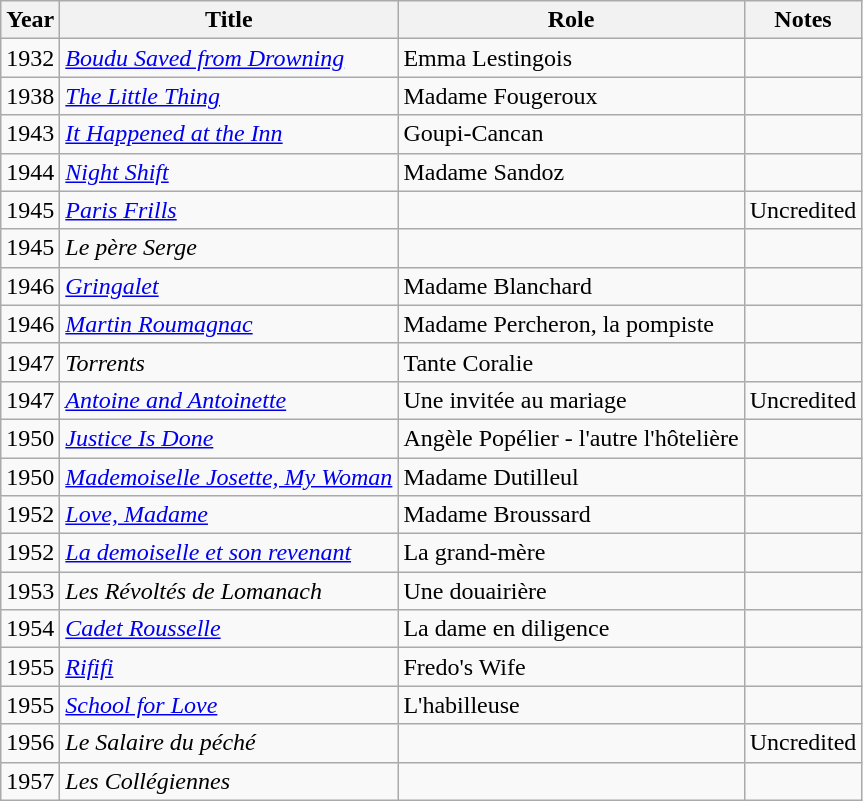<table class="wikitable">
<tr>
<th>Year</th>
<th>Title</th>
<th>Role</th>
<th>Notes</th>
</tr>
<tr>
<td>1932</td>
<td><em><a href='#'>Boudu Saved from Drowning</a></em></td>
<td>Emma Lestingois</td>
<td></td>
</tr>
<tr>
<td>1938</td>
<td><em><a href='#'>The Little Thing</a></em></td>
<td>Madame Fougeroux</td>
<td></td>
</tr>
<tr>
<td>1943</td>
<td><em><a href='#'>It Happened at the Inn</a></em></td>
<td>Goupi-Cancan</td>
<td></td>
</tr>
<tr>
<td>1944</td>
<td><em><a href='#'>Night Shift</a></em></td>
<td>Madame Sandoz</td>
<td></td>
</tr>
<tr>
<td>1945</td>
<td><em><a href='#'>Paris Frills</a></em></td>
<td></td>
<td>Uncredited</td>
</tr>
<tr>
<td>1945</td>
<td><em>Le père Serge</em></td>
<td></td>
<td></td>
</tr>
<tr>
<td>1946</td>
<td><em><a href='#'>Gringalet</a></em></td>
<td>Madame Blanchard</td>
<td></td>
</tr>
<tr>
<td>1946</td>
<td><em><a href='#'>Martin Roumagnac</a></em></td>
<td>Madame Percheron, la pompiste</td>
<td></td>
</tr>
<tr>
<td>1947</td>
<td><em>Torrents</em></td>
<td>Tante Coralie</td>
<td></td>
</tr>
<tr>
<td>1947</td>
<td><em><a href='#'>Antoine and Antoinette</a></em></td>
<td>Une invitée au mariage</td>
<td>Uncredited</td>
</tr>
<tr>
<td>1950</td>
<td><em><a href='#'>Justice Is Done</a></em></td>
<td>Angèle Popélier - l'autre l'hôtelière</td>
<td></td>
</tr>
<tr>
<td>1950</td>
<td><em><a href='#'>Mademoiselle Josette, My Woman</a></em></td>
<td>Madame Dutilleul</td>
<td></td>
</tr>
<tr>
<td>1952</td>
<td><em><a href='#'>Love, Madame</a></em></td>
<td>Madame Broussard</td>
<td></td>
</tr>
<tr>
<td>1952</td>
<td><em><a href='#'>La demoiselle et son revenant</a></em></td>
<td>La grand-mère</td>
<td></td>
</tr>
<tr>
<td>1953</td>
<td><em>Les Révoltés de Lomanach</em></td>
<td>Une douairière</td>
<td></td>
</tr>
<tr>
<td>1954</td>
<td><em><a href='#'>Cadet Rousselle</a></em></td>
<td>La dame en diligence</td>
<td></td>
</tr>
<tr>
<td>1955</td>
<td><em><a href='#'>Rififi</a></em></td>
<td>Fredo's Wife</td>
<td></td>
</tr>
<tr>
<td>1955</td>
<td><em><a href='#'>School for Love</a></em></td>
<td>L'habilleuse</td>
<td></td>
</tr>
<tr>
<td>1956</td>
<td><em>Le Salaire du péché</em></td>
<td></td>
<td>Uncredited</td>
</tr>
<tr>
<td>1957</td>
<td><em>Les Collégiennes</em></td>
<td></td>
<td></td>
</tr>
</table>
